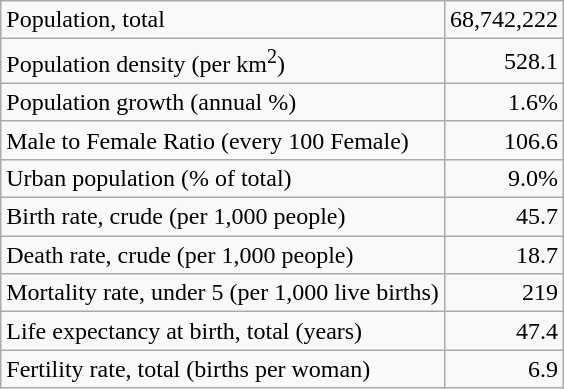<table class="wikitable">
<tr>
<td>Population, total</td>
<td style="text-align: right;">68,742,222</td>
</tr>
<tr>
<td>Population density (per km<sup>2</sup>)</td>
<td style="text-align: right;">528.1</td>
</tr>
<tr>
<td>Population growth (annual %)</td>
<td style="text-align: right;">1.6%</td>
</tr>
<tr>
<td>Male to Female Ratio (every 100 Female)</td>
<td style="text-align: right;">106.6</td>
</tr>
<tr>
<td>Urban population (% of total)</td>
<td style="text-align: right;">9.0%</td>
</tr>
<tr>
<td>Birth rate, crude (per 1,000 people)</td>
<td style="text-align: right;">45.7</td>
</tr>
<tr>
<td>Death rate, crude (per 1,000 people)</td>
<td style="text-align: right;">18.7</td>
</tr>
<tr>
<td>Mortality rate, under 5 (per 1,000 live births)</td>
<td style="text-align: right;">219</td>
</tr>
<tr>
<td>Life expectancy at birth, total (years)</td>
<td style="text-align: right;">47.4</td>
</tr>
<tr>
<td>Fertility rate, total (births per woman)</td>
<td style="text-align: right;">6.9</td>
</tr>
</table>
